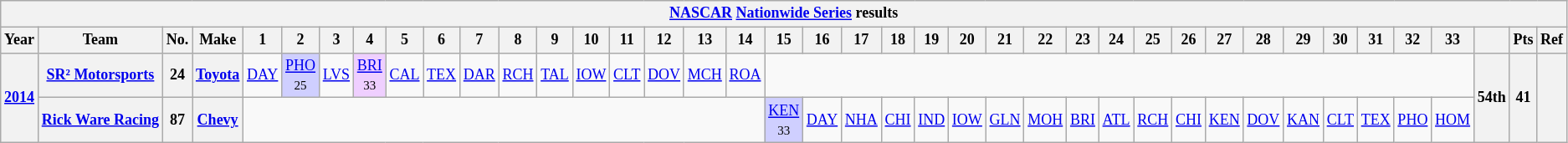<table class="wikitable" style="text-align:center; font-size:75%">
<tr>
<th colspan=42><a href='#'>NASCAR</a> <a href='#'>Nationwide Series</a> results</th>
</tr>
<tr>
<th>Year</th>
<th>Team</th>
<th>No.</th>
<th>Make</th>
<th>1</th>
<th>2</th>
<th>3</th>
<th>4</th>
<th>5</th>
<th>6</th>
<th>7</th>
<th>8</th>
<th>9</th>
<th>10</th>
<th>11</th>
<th>12</th>
<th>13</th>
<th>14</th>
<th>15</th>
<th>16</th>
<th>17</th>
<th>18</th>
<th>19</th>
<th>20</th>
<th>21</th>
<th>22</th>
<th>23</th>
<th>24</th>
<th>25</th>
<th>26</th>
<th>27</th>
<th>28</th>
<th>29</th>
<th>30</th>
<th>31</th>
<th>32</th>
<th>33</th>
<th></th>
<th>Pts</th>
<th>Ref</th>
</tr>
<tr>
<th rowspan=2><a href='#'>2014</a></th>
<th><a href='#'>SR² Motorsports</a></th>
<th>24</th>
<th><a href='#'>Toyota</a></th>
<td><a href='#'>DAY</a></td>
<td style="background:#CFCFFF;"><a href='#'>PHO</a><br><small>25</small></td>
<td><a href='#'>LVS</a></td>
<td style="background:#EFCFFF;"><a href='#'>BRI</a><br><small>33</small></td>
<td><a href='#'>CAL</a></td>
<td><a href='#'>TEX</a></td>
<td><a href='#'>DAR</a></td>
<td><a href='#'>RCH</a></td>
<td><a href='#'>TAL</a></td>
<td><a href='#'>IOW</a></td>
<td><a href='#'>CLT</a></td>
<td><a href='#'>DOV</a></td>
<td><a href='#'>MCH</a></td>
<td><a href='#'>ROA</a></td>
<td colspan=19></td>
<th rowspan=2>54th</th>
<th rowspan=2>41</th>
<th rowspan=2></th>
</tr>
<tr>
<th><a href='#'>Rick Ware Racing</a></th>
<th>87</th>
<th><a href='#'>Chevy</a></th>
<td colspan=14></td>
<td style="background:#CFCFFF;"><a href='#'>KEN</a><br><small>33</small></td>
<td><a href='#'>DAY</a></td>
<td><a href='#'>NHA</a></td>
<td><a href='#'>CHI</a></td>
<td><a href='#'>IND</a></td>
<td><a href='#'>IOW</a></td>
<td><a href='#'>GLN</a></td>
<td><a href='#'>MOH</a></td>
<td><a href='#'>BRI</a></td>
<td><a href='#'>ATL</a></td>
<td><a href='#'>RCH</a></td>
<td><a href='#'>CHI</a></td>
<td><a href='#'>KEN</a></td>
<td><a href='#'>DOV</a></td>
<td><a href='#'>KAN</a></td>
<td><a href='#'>CLT</a></td>
<td><a href='#'>TEX</a></td>
<td><a href='#'>PHO</a></td>
<td><a href='#'>HOM</a></td>
</tr>
</table>
